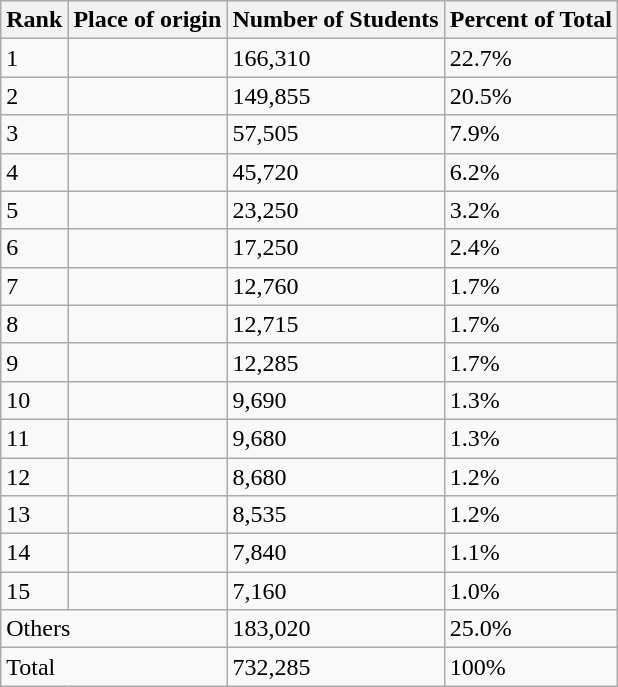<table class="wikitable sortable">
<tr>
<th>Rank</th>
<th>Place of origin</th>
<th>Number of Students</th>
<th>Percent of Total</th>
</tr>
<tr>
<td>1</td>
<td></td>
<td>166,310</td>
<td>22.7%</td>
</tr>
<tr>
<td>2</td>
<td></td>
<td>149,855</td>
<td>20.5%</td>
</tr>
<tr>
<td>3</td>
<td></td>
<td>57,505</td>
<td>7.9%</td>
</tr>
<tr>
<td>4</td>
<td></td>
<td>45,720</td>
<td>6.2%</td>
</tr>
<tr>
<td>5</td>
<td></td>
<td>23,250</td>
<td>3.2%</td>
</tr>
<tr>
<td>6</td>
<td></td>
<td>17,250</td>
<td>2.4%</td>
</tr>
<tr>
<td>7</td>
<td></td>
<td>12,760</td>
<td>1.7%</td>
</tr>
<tr>
<td>8</td>
<td></td>
<td>12,715</td>
<td>1.7%</td>
</tr>
<tr>
<td>9</td>
<td></td>
<td>12,285</td>
<td>1.7%</td>
</tr>
<tr>
<td>10</td>
<td></td>
<td>9,690</td>
<td>1.3%</td>
</tr>
<tr>
<td>11</td>
<td></td>
<td>9,680</td>
<td>1.3%</td>
</tr>
<tr>
<td>12</td>
<td></td>
<td>8,680</td>
<td>1.2%</td>
</tr>
<tr>
<td>13</td>
<td></td>
<td>8,535</td>
<td>1.2%</td>
</tr>
<tr>
<td>14</td>
<td></td>
<td>7,840</td>
<td>1.1%</td>
</tr>
<tr>
<td>15</td>
<td></td>
<td>7,160</td>
<td>1.0%</td>
</tr>
<tr>
<td colspan="2">Others</td>
<td>183,020</td>
<td>25.0%</td>
</tr>
<tr>
<td colspan="2">Total</td>
<td>732,285</td>
<td>100%</td>
</tr>
</table>
